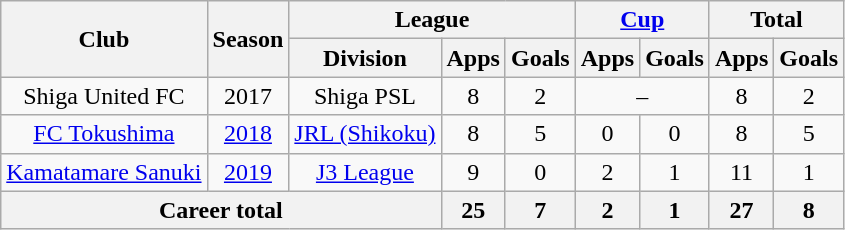<table class="wikitable" style="text-align: center">
<tr>
<th rowspan="2">Club</th>
<th rowspan="2">Season</th>
<th colspan="3">League</th>
<th colspan="2"><a href='#'>Cup</a></th>
<th colspan="2">Total</th>
</tr>
<tr>
<th>Division</th>
<th>Apps</th>
<th>Goals</th>
<th>Apps</th>
<th>Goals</th>
<th>Apps</th>
<th>Goals</th>
</tr>
<tr>
<td>Shiga United FC</td>
<td>2017</td>
<td>Shiga PSL</td>
<td>8</td>
<td>2</td>
<td colspan="2">–</td>
<td>8</td>
<td>2</td>
</tr>
<tr>
<td><a href='#'>FC Tokushima</a></td>
<td><a href='#'>2018</a></td>
<td><a href='#'>JRL (Shikoku)</a></td>
<td>8</td>
<td>5</td>
<td>0</td>
<td>0</td>
<td>8</td>
<td>5</td>
</tr>
<tr>
<td><a href='#'>Kamatamare Sanuki</a></td>
<td><a href='#'>2019</a></td>
<td><a href='#'>J3 League</a></td>
<td>9</td>
<td>0</td>
<td>2</td>
<td>1</td>
<td>11</td>
<td>1</td>
</tr>
<tr>
<th colspan=3>Career total</th>
<th>25</th>
<th>7</th>
<th>2</th>
<th>1</th>
<th>27</th>
<th>8</th>
</tr>
</table>
